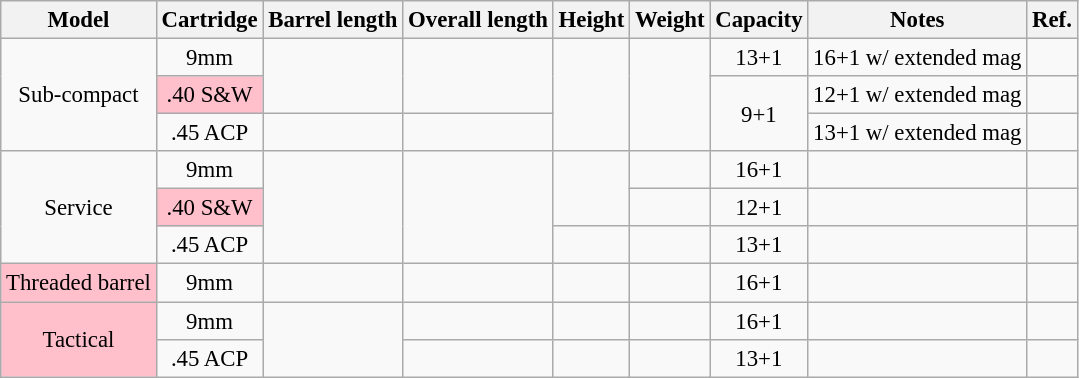<table class="wikitable" style="text-align:center; font-size: 95%;">
<tr>
<th>Model</th>
<th>Cartridge</th>
<th>Barrel length</th>
<th>Overall length</th>
<th>Height</th>
<th>Weight</th>
<th>Capacity</th>
<th>Notes</th>
<th>Ref.</th>
</tr>
<tr>
<td rowspan=3>Sub-compact</td>
<td>9mm</td>
<td rowspan=2></td>
<td rowspan=2></td>
<td rowspan=3></td>
<td rowspan=3></td>
<td>13+1</td>
<td>16+1 w/ extended mag</td>
<td></td>
</tr>
<tr>
<td bgcolor=pink>.40 S&W</td>
<td rowspan=2>9+1</td>
<td>12+1 w/ extended mag</td>
<td></td>
</tr>
<tr>
<td>.45 ACP</td>
<td></td>
<td></td>
<td>13+1 w/ extended mag</td>
<td></td>
</tr>
<tr>
<td rowspan=3>Service</td>
<td>9mm</td>
<td rowspan=3></td>
<td rowspan=3></td>
<td rowspan=2></td>
<td></td>
<td>16+1</td>
<td> </td>
<td></td>
</tr>
<tr>
<td bgcolor=pink>.40 S&W</td>
<td></td>
<td>12+1</td>
<td> </td>
<td></td>
</tr>
<tr>
<td>.45 ACP</td>
<td></td>
<td></td>
<td>13+1</td>
<td> </td>
<td></td>
</tr>
<tr>
<td bgcolor=pink>Threaded barrel</td>
<td>9mm</td>
<td></td>
<td></td>
<td></td>
<td></td>
<td>16+1</td>
<td> </td>
<td></td>
</tr>
<tr>
<td bgcolor=pink rowspan=2>Tactical</td>
<td>9mm</td>
<td rowspan=2></td>
<td></td>
<td></td>
<td></td>
<td>16+1</td>
<td> </td>
<td></td>
</tr>
<tr>
<td>.45 ACP</td>
<td></td>
<td></td>
<td></td>
<td>13+1</td>
<td> </td>
<td></td>
</tr>
</table>
